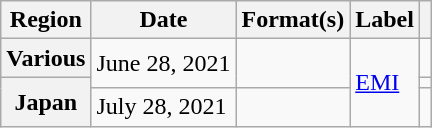<table class="wikitable plainrowheaders">
<tr>
<th>Region</th>
<th>Date</th>
<th>Format(s)</th>
<th>Label</th>
<th></th>
</tr>
<tr>
<th scope="row">Various</th>
<td rowspan="2">June 28, 2021</td>
<td rowspan="2"></td>
<td rowspan="3"><a href='#'> EMI</a></td>
<td align="center"></td>
</tr>
<tr>
<th scope="row" rowspan="2">Japan</th>
<td align="center"></td>
</tr>
<tr>
<td>July 28, 2021</td>
<td></td>
<td align="center"></td>
</tr>
</table>
